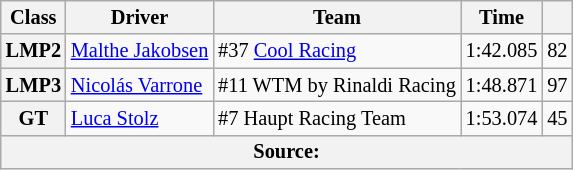<table class="wikitable" style="font-size:85%;">
<tr>
<th>Class</th>
<th>Driver</th>
<th>Team</th>
<th>Time</th>
<th></th>
</tr>
<tr>
<th>LMP2</th>
<td> <a href='#'>Malthe Jakobsen</a></td>
<td> #37 <a href='#'>Cool Racing</a></td>
<td>1:42.085</td>
<td align="center">82</td>
</tr>
<tr>
<th>LMP3</th>
<td> <a href='#'>Nicolás Varrone</a></td>
<td> #11 WTM by Rinaldi Racing</td>
<td>1:48.871</td>
<td align="center">97</td>
</tr>
<tr>
<th>GT</th>
<td> <a href='#'>Luca Stolz</a></td>
<td> #7 Haupt Racing Team</td>
<td>1:53.074</td>
<td align="center">45</td>
</tr>
<tr>
<th colspan="5">Source:</th>
</tr>
</table>
